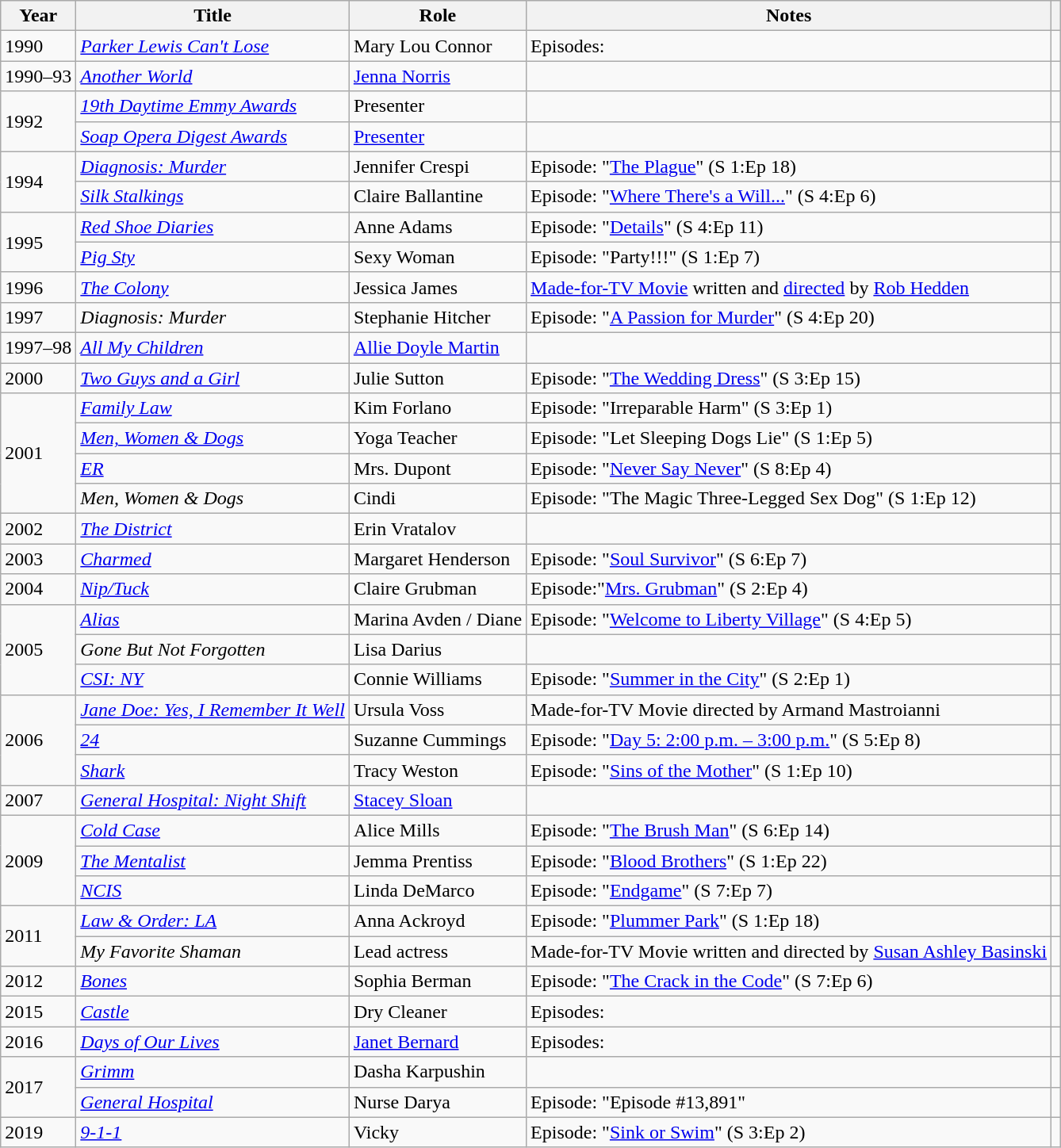<table class="wikitable sortable">
<tr>
<th>Year</th>
<th>Title</th>
<th>Role</th>
<th class="unsortable">Notes</th>
<th class="unsortable"></th>
</tr>
<tr>
<td>1990</td>
<td><em><a href='#'>Parker Lewis Can't Lose</a></em></td>
<td>Mary Lou Connor</td>
<td>Episodes: </td>
<td></td>
</tr>
<tr>
<td>1990–93</td>
<td><em><a href='#'>Another World</a></em></td>
<td><a href='#'>Jenna Norris</a></td>
<td></td>
<td></td>
</tr>
<tr>
<td rowspan="2">1992</td>
<td><em><a href='#'>19th Daytime Emmy Awards</a></em></td>
<td>Presenter</td>
<td></td>
<td></td>
</tr>
<tr>
<td><em><a href='#'>Soap Opera Digest Awards</a></em></td>
<td><a href='#'>Presenter</a></td>
<td></td>
<td></td>
</tr>
<tr>
<td rowspan="2">1994</td>
<td><em><a href='#'>Diagnosis: Murder</a></em></td>
<td>Jennifer Crespi</td>
<td>Episode: "<a href='#'>The Plague</a>" (S 1:Ep 18)</td>
<td></td>
</tr>
<tr>
<td><em><a href='#'>Silk Stalkings</a></em></td>
<td>Claire Ballantine</td>
<td>Episode: "<a href='#'>Where There's a Will...</a>" (S 4:Ep 6)</td>
<td></td>
</tr>
<tr>
<td rowspan="2">1995</td>
<td><em><a href='#'>Red Shoe Diaries</a></em></td>
<td>Anne Adams</td>
<td>Episode: "<a href='#'>Details</a>" (S 4:Ep 11)</td>
<td></td>
</tr>
<tr>
<td><em><a href='#'>Pig Sty</a></em></td>
<td>Sexy Woman</td>
<td>Episode: "Party!!!" (S 1:Ep 7)</td>
<td></td>
</tr>
<tr>
<td>1996</td>
<td><em><a href='#'>The Colony</a></em></td>
<td>Jessica James</td>
<td><a href='#'>Made-for-TV Movie</a> written and <a href='#'>directed</a> by <a href='#'>Rob Hedden</a></td>
<td></td>
</tr>
<tr>
<td>1997</td>
<td><em>Diagnosis: Murder</em></td>
<td>Stephanie Hitcher</td>
<td>Episode: "<a href='#'>A Passion for Murder</a>" (S 4:Ep 20)</td>
<td></td>
</tr>
<tr>
<td>1997–98</td>
<td><em><a href='#'>All My Children</a></em></td>
<td><a href='#'>Allie Doyle Martin</a></td>
<td></td>
<td></td>
</tr>
<tr>
<td>2000</td>
<td><em><a href='#'>Two Guys and a Girl</a></em></td>
<td>Julie Sutton</td>
<td>Episode: "<a href='#'>The Wedding Dress</a>" (S 3:Ep 15)</td>
<td></td>
</tr>
<tr>
<td rowspan="4">2001</td>
<td><em><a href='#'>Family Law</a></em></td>
<td>Kim Forlano</td>
<td>Episode: "Irreparable Harm" (S 3:Ep 1)</td>
<td></td>
</tr>
<tr>
<td><em><a href='#'>Men, Women & Dogs</a></em></td>
<td>Yoga Teacher</td>
<td>Episode: "Let Sleeping Dogs Lie" (S 1:Ep 5)</td>
<td></td>
</tr>
<tr>
<td><em><a href='#'>ER</a></em></td>
<td>Mrs. Dupont</td>
<td>Episode: "<a href='#'>Never Say Never</a>" (S 8:Ep 4)</td>
<td></td>
</tr>
<tr>
<td><em>Men, Women & Dogs</em></td>
<td>Cindi</td>
<td>Episode: "The Magic Three-Legged Sex Dog" (S 1:Ep 12)</td>
<td></td>
</tr>
<tr>
<td>2002</td>
<td><em><a href='#'>The District</a></em></td>
<td>Erin Vratalov</td>
<td></td>
<td></td>
</tr>
<tr>
<td>2003</td>
<td><em><a href='#'>Charmed</a></em></td>
<td>Margaret Henderson</td>
<td>Episode: "<a href='#'>Soul Survivor</a>" (S 6:Ep 7)</td>
<td></td>
</tr>
<tr>
<td>2004</td>
<td><em><a href='#'>Nip/Tuck</a></em></td>
<td>Claire Grubman</td>
<td>Episode:"<a href='#'>Mrs. Grubman</a>" (S 2:Ep 4)</td>
<td></td>
</tr>
<tr>
<td rowspan="3">2005</td>
<td><em><a href='#'>Alias</a></em></td>
<td>Marina Avden / Diane</td>
<td>Episode: "<a href='#'>Welcome to Liberty Village</a>" (S 4:Ep 5)</td>
<td></td>
</tr>
<tr>
<td><em>Gone But Not Forgotten</em></td>
<td>Lisa Darius</td>
<td></td>
<td></td>
</tr>
<tr>
<td><em><a href='#'>CSI: NY</a></em></td>
<td>Connie Williams</td>
<td>Episode: "<a href='#'>Summer in the City</a>" (S 2:Ep 1)</td>
<td></td>
</tr>
<tr>
<td rowspan="3">2006</td>
<td><em><a href='#'>Jane Doe: Yes, I Remember It Well</a></em></td>
<td>Ursula Voss</td>
<td>Made-for-TV Movie directed by Armand Mastroianni</td>
<td></td>
</tr>
<tr>
<td><em><a href='#'>24</a></em></td>
<td>Suzanne Cummings</td>
<td>Episode: "<a href='#'>Day 5: 2:00 p.m. – 3:00 p.m.</a>" (S 5:Ep 8)</td>
<td></td>
</tr>
<tr>
<td><em><a href='#'>Shark</a></em></td>
<td>Tracy Weston</td>
<td>Episode: "<a href='#'>Sins of the Mother</a>" (S 1:Ep 10)</td>
<td></td>
</tr>
<tr>
<td>2007</td>
<td><em><a href='#'>General Hospital: Night Shift</a></em></td>
<td><a href='#'>Stacey Sloan</a></td>
<td></td>
<td></td>
</tr>
<tr>
<td rowspan="3">2009</td>
<td><em><a href='#'>Cold Case</a></em></td>
<td>Alice Mills</td>
<td>Episode: "<a href='#'>The Brush Man</a>" (S 6:Ep 14)</td>
<td></td>
</tr>
<tr>
<td><em><a href='#'>The Mentalist</a></em></td>
<td>Jemma Prentiss</td>
<td>Episode: "<a href='#'>Blood Brothers</a>" (S 1:Ep 22)</td>
<td></td>
</tr>
<tr>
<td><em><a href='#'>NCIS</a></em></td>
<td>Linda DeMarco</td>
<td>Episode: "<a href='#'>Endgame</a>" (S 7:Ep 7)</td>
<td></td>
</tr>
<tr>
<td rowspan="2">2011</td>
<td><em><a href='#'>Law & Order: LA</a></em></td>
<td>Anna Ackroyd</td>
<td>Episode: "<a href='#'>Plummer Park</a>" (S 1:Ep 18)</td>
<td></td>
</tr>
<tr>
<td><em>My Favorite Shaman</em></td>
<td>Lead actress</td>
<td>Made-for-TV Movie written and directed by <a href='#'>Susan Ashley Basinski</a></td>
<td></td>
</tr>
<tr>
<td>2012</td>
<td><em><a href='#'>Bones</a></em></td>
<td>Sophia Berman</td>
<td>Episode: "<a href='#'>The Crack in the Code</a>" (S 7:Ep 6)</td>
<td></td>
</tr>
<tr>
<td>2015</td>
<td><em><a href='#'>Castle</a></em></td>
<td>Dry Cleaner</td>
<td>Episodes: </td>
<td></td>
</tr>
<tr>
<td>2016</td>
<td><em><a href='#'>Days of Our Lives</a></em></td>
<td><a href='#'>Janet Bernard</a></td>
<td>Episodes: </td>
<td></td>
</tr>
<tr>
<td rowspan="2">2017</td>
<td><em><a href='#'>Grimm</a></em></td>
<td>Dasha Karpushin</td>
<td></td>
<td></td>
</tr>
<tr>
<td><em><a href='#'>General Hospital</a></em></td>
<td>Nurse Darya</td>
<td>Episode: "Episode #13,891"</td>
<td></td>
</tr>
<tr>
<td>2019</td>
<td><em><a href='#'>9-1-1</a></em></td>
<td>Vicky</td>
<td>Episode: "<a href='#'>Sink or Swim</a>" (S 3:Ep 2)</td>
</tr>
</table>
